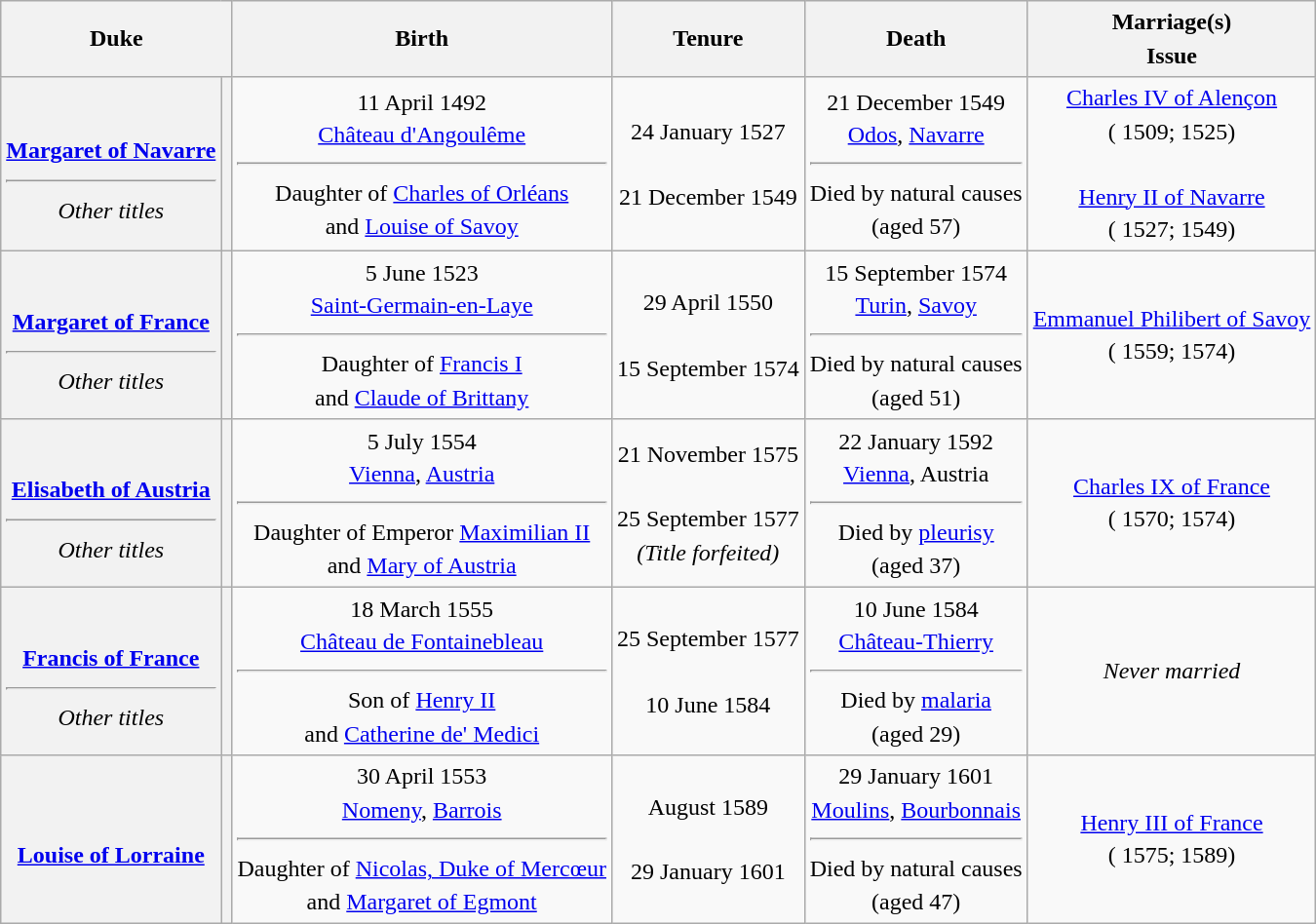<table class="wikitable" style="line-height:1.4em; text-align:center">
<tr>
<th colspan=2>Duke</th>
<th>Birth</th>
<th>Tenure</th>
<th>Death</th>
<th>Marriage(s)<br>Issue</th>
</tr>
<tr>
<th style="font-weight:normal"><br><strong><a href='#'>Margaret of Navarre</a></strong><hr><em>Other titles</em><br></th>
<th style="font-weight:normal"></th>
<td>11 April 1492<br><a href='#'>Château d'Angoulême</a><hr>Daughter of <a href='#'>Charles of Orléans</a><br>and <a href='#'>Louise of Savoy</a></td>
<td>24 January 1527<br><br>21 December 1549</td>
<td>21 December 1549<br><a href='#'>Odos</a>, <a href='#'>Navarre</a><hr>Died by natural causes<br>(aged 57)</td>
<td> <a href='#'>Charles IV of Alençon</a><br>( 1509;  1525)<br><br> <a href='#'>Henry II of Navarre</a><br>( 1527;  1549)<br></td>
</tr>
<tr>
<th style="font-weight:normal"><br><strong><a href='#'>Margaret of France</a></strong><hr><em>Other titles</em><br></th>
<th style="font-weight:normal"></th>
<td>5 June 1523<br><a href='#'>Saint-Germain-en-Laye</a><hr>Daughter of <a href='#'>Francis I</a><br>and <a href='#'>Claude of Brittany</a></td>
<td>29 April 1550<br><br>15 September 1574</td>
<td>15 September 1574<br><a href='#'>Turin</a>, <a href='#'>Savoy</a><hr>Died by natural causes<br>(aged 51)</td>
<td><a href='#'>Emmanuel Philibert of Savoy</a><br>( 1559;  1574)<br></td>
</tr>
<tr>
<th style="font-weight:normal"><br><strong><a href='#'>Elisabeth of Austria</a></strong><hr><em>Other titles</em><br></th>
<th style="font-weight:normal"></th>
<td>5 July 1554<br><a href='#'>Vienna</a>, <a href='#'>Austria</a><hr>Daughter of Emperor <a href='#'>Maximilian II</a><br>and <a href='#'>Mary of Austria</a></td>
<td>21 November 1575<br><br>25 September 1577<br><em>(Title forfeited)</em></td>
<td>22 January 1592<br><a href='#'>Vienna</a>, Austria<hr>Died by <a href='#'>pleurisy</a><br>(aged 37)</td>
<td><a href='#'>Charles IX of France</a><br>( 1570;  1574)<br></td>
</tr>
<tr>
<th style="font-weight:normal"><br><strong><a href='#'>Francis of France</a></strong><hr><em>Other titles</em><br></th>
<th style="font-weight:normal"></th>
<td>18 March 1555<br><a href='#'>Château de Fontainebleau</a><hr>Son of <a href='#'>Henry II</a><br>and <a href='#'>Catherine de' Medici</a></td>
<td>25 September 1577<br><br>10 June 1584</td>
<td>10 June 1584<br><a href='#'>Château-Thierry</a><hr>Died by <a href='#'>malaria</a><br>(aged 29)</td>
<td><em>Never married</em></td>
</tr>
<tr>
<th style="font-weight:normal"><br><strong><a href='#'>Louise of Lorraine</a></strong></th>
<th style="font-weight:normal"></th>
<td>30 April 1553<br><a href='#'>Nomeny</a>, <a href='#'>Barrois</a><hr>Daughter of <a href='#'>Nicolas, Duke of Mercœur</a><br>and <a href='#'>Margaret of Egmont</a></td>
<td>August 1589<br><br>29 January 1601</td>
<td>29 January 1601<br><a href='#'>Moulins</a>, <a href='#'>Bourbonnais</a><hr>Died by natural causes<br>(aged 47)</td>
<td><a href='#'>Henry III of France</a><br>( 1575;  1589)<br></td>
</tr>
</table>
